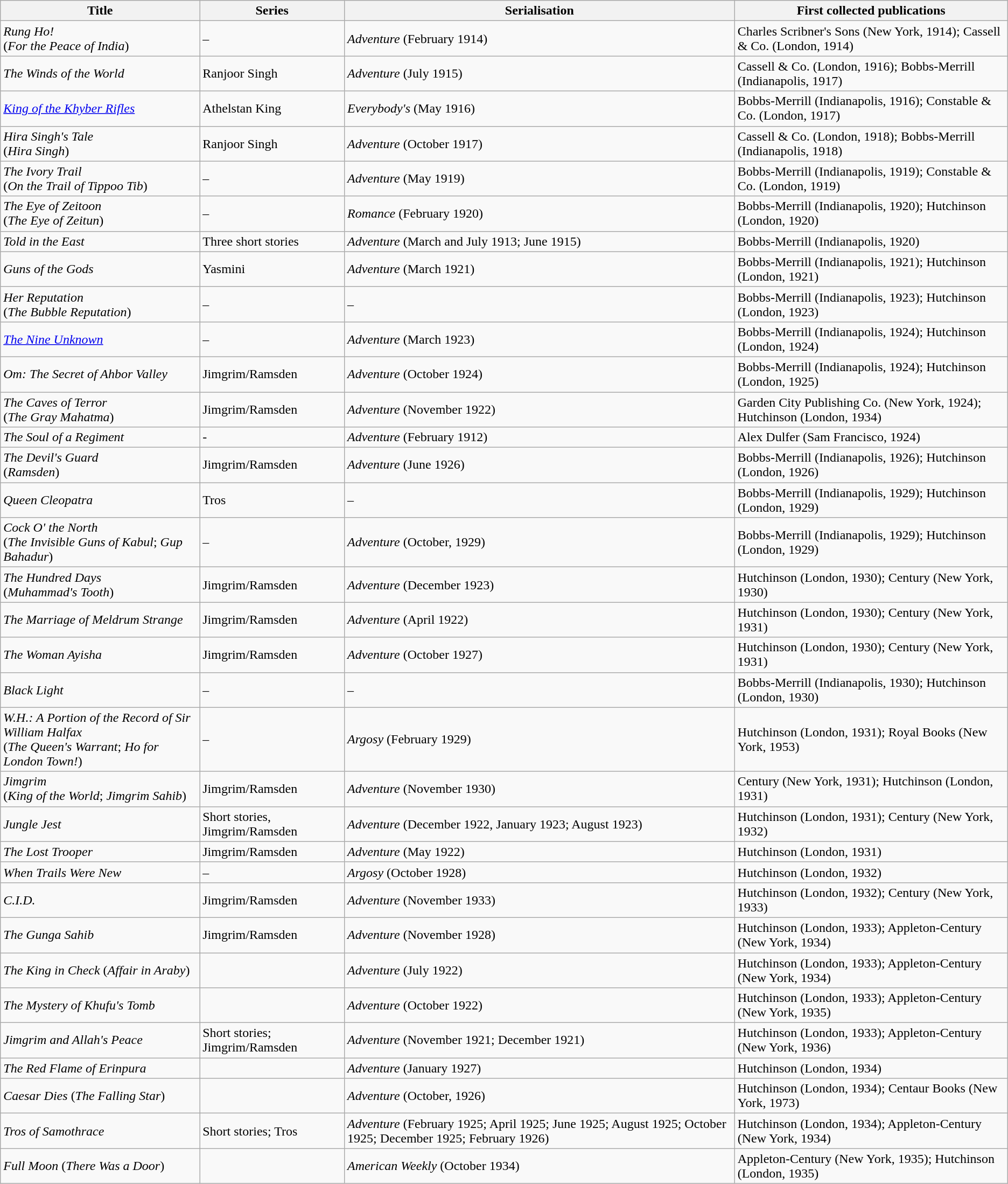<table class="wikitable sortable">
<tr>
<th>Title</th>
<th>Series</th>
<th>Serialisation</th>
<th>First collected publications</th>
</tr>
<tr>
<td><em>Rung Ho!</em><br>(<em>For the Peace of India</em>)</td>
<td>–</td>
<td><em>Adventure</em> (February 1914)</td>
<td>Charles Scribner's Sons (New York, 1914); Cassell & Co. (London, 1914)</td>
</tr>
<tr>
<td><em>The Winds of the World</em></td>
<td>Ranjoor Singh</td>
<td><em>Adventure</em> (July 1915)</td>
<td>Cassell & Co. (London, 1916); Bobbs-Merrill (Indianapolis, 1917)</td>
</tr>
<tr>
<td><em><a href='#'>King of the Khyber Rifles</a></em></td>
<td>Athelstan King</td>
<td><em>Everybody's</em> (May 1916)</td>
<td>Bobbs-Merrill (Indianapolis, 1916); Constable & Co. (London, 1917)</td>
</tr>
<tr>
<td><em>Hira Singh's Tale</em><br>(<em>Hira Singh</em>)</td>
<td>Ranjoor Singh</td>
<td><em>Adventure</em> (October 1917)</td>
<td>Cassell & Co. (London, 1918); Bobbs-Merrill (Indianapolis, 1918)</td>
</tr>
<tr>
<td><em>The Ivory Trail</em><br>(<em>On the Trail of Tippoo Tib</em>)</td>
<td>–</td>
<td><em>Adventure</em> (May 1919)</td>
<td>Bobbs-Merrill (Indianapolis, 1919); Constable & Co. (London, 1919)</td>
</tr>
<tr>
<td><em>The Eye of Zeitoon</em><br>(<em>The Eye of Zeitun</em>)</td>
<td>–</td>
<td><em>Romance</em> (February 1920)</td>
<td>Bobbs-Merrill (Indianapolis, 1920); Hutchinson (London, 1920)</td>
</tr>
<tr>
<td><em>Told in the East</em></td>
<td>Three short stories</td>
<td><em>Adventure</em> (March and July 1913; June 1915)</td>
<td>Bobbs-Merrill (Indianapolis, 1920)</td>
</tr>
<tr>
<td><em>Guns of the Gods</em></td>
<td>Yasmini</td>
<td><em>Adventure</em> (March 1921)</td>
<td>Bobbs-Merrill (Indianapolis, 1921); Hutchinson (London, 1921)</td>
</tr>
<tr>
<td><em>Her Reputation</em><br>(<em>The Bubble Reputation</em>)</td>
<td>–</td>
<td>–</td>
<td>Bobbs-Merrill (Indianapolis, 1923); Hutchinson (London, 1923)</td>
</tr>
<tr>
<td><em><a href='#'>The Nine Unknown</a></em></td>
<td>–</td>
<td><em>Adventure</em> (March 1923)</td>
<td>Bobbs-Merrill (Indianapolis, 1924); Hutchinson (London, 1924)</td>
</tr>
<tr>
<td><em>Om: The Secret of Ahbor Valley</em></td>
<td>Jimgrim/Ramsden</td>
<td><em>Adventure</em> (October 1924)</td>
<td>Bobbs-Merrill (Indianapolis, 1924); Hutchinson (London, 1925)</td>
</tr>
<tr>
<td><em>The Caves of Terror</em><br>(<em>The Gray Mahatma</em>)</td>
<td>Jimgrim/Ramsden</td>
<td><em>Adventure</em> (November 1922)</td>
<td>Garden City Publishing Co. (New York, 1924); Hutchinson (London, 1934)</td>
</tr>
<tr>
<td><em>The Soul of a Regiment</em></td>
<td>-</td>
<td><em>Adventure</em> (February 1912)</td>
<td>Alex Dulfer (Sam Francisco, 1924)</td>
</tr>
<tr>
<td><em>The Devil's Guard</em><br>(<em>Ramsden</em>)</td>
<td>Jimgrim/Ramsden</td>
<td><em>Adventure</em> (June 1926)</td>
<td>Bobbs-Merrill (Indianapolis, 1926); Hutchinson (London, 1926)</td>
</tr>
<tr>
<td><em>Queen Cleopatra</em></td>
<td>Tros</td>
<td>–</td>
<td>Bobbs-Merrill (Indianapolis, 1929); Hutchinson (London, 1929)</td>
</tr>
<tr>
<td><em>Cock O' the North</em><br>(<em>The Invisible Guns of Kabul</em>; <em>Gup Bahadur</em>)</td>
<td>–</td>
<td><em>Adventure</em> (October, 1929)</td>
<td>Bobbs-Merrill (Indianapolis, 1929); Hutchinson (London, 1929)</td>
</tr>
<tr>
<td><em>The Hundred Days</em><br>(<em>Muhammad's Tooth</em>)</td>
<td>Jimgrim/Ramsden</td>
<td><em>Adventure</em> (December 1923)</td>
<td>Hutchinson (London, 1930); Century (New York, 1930)</td>
</tr>
<tr>
<td><em>The Marriage of Meldrum Strange</em></td>
<td>Jimgrim/Ramsden</td>
<td><em>Adventure</em> (April 1922)</td>
<td>Hutchinson (London, 1930); Century (New York, 1931)</td>
</tr>
<tr>
<td><em>The Woman Ayisha</em></td>
<td>Jimgrim/Ramsden</td>
<td><em>Adventure</em> (October 1927)</td>
<td>Hutchinson (London, 1930); Century (New York, 1931)</td>
</tr>
<tr>
<td><em>Black Light</em></td>
<td>–</td>
<td>–</td>
<td>Bobbs-Merrill (Indianapolis, 1930); Hutchinson (London, 1930)</td>
</tr>
<tr>
<td><em>W.H.: A Portion of the Record of Sir William Halfax</em><br>(<em>The Queen's Warrant</em>; <em>Ho for London Town!</em>)</td>
<td>–</td>
<td><em>Argosy</em> (February 1929)</td>
<td>Hutchinson (London, 1931); Royal Books (New York, 1953)</td>
</tr>
<tr>
<td><em>Jimgrim</em><br>(<em>King of the World</em>; <em>Jimgrim Sahib</em>)</td>
<td>Jimgrim/Ramsden</td>
<td><em>Adventure</em> (November 1930)</td>
<td>Century (New York, 1931); Hutchinson (London, 1931)</td>
</tr>
<tr>
<td><em>Jungle Jest</em></td>
<td>Short stories, Jimgrim/Ramsden</td>
<td><em>Adventure</em> (December 1922, January 1923; August 1923)</td>
<td>Hutchinson (London, 1931); Century (New York, 1932)</td>
</tr>
<tr>
<td><em>The Lost Trooper</em></td>
<td>Jimgrim/Ramsden</td>
<td><em>Adventure</em> (May 1922)</td>
<td>Hutchinson (London, 1931)</td>
</tr>
<tr>
<td><em>When Trails Were New</em></td>
<td>–</td>
<td><em>Argosy</em> (October 1928)</td>
<td>Hutchinson (London, 1932)</td>
</tr>
<tr>
<td><em>C.I.D.</em></td>
<td>Jimgrim/Ramsden</td>
<td><em>Adventure</em> (November 1933)</td>
<td>Hutchinson (London, 1932); Century (New York, 1933)</td>
</tr>
<tr>
<td><em>The Gunga Sahib</em></td>
<td>Jimgrim/Ramsden</td>
<td><em>Adventure</em> (November 1928)</td>
<td>Hutchinson (London, 1933); Appleton-Century (New York, 1934)</td>
</tr>
<tr>
<td><em>The King in Check</em> (<em>Affair in Araby</em>)</td>
<td></td>
<td><em>Adventure</em> (July 1922)</td>
<td>Hutchinson (London, 1933); Appleton-Century (New York, 1934)</td>
</tr>
<tr>
<td><em>The Mystery of Khufu's Tomb</em></td>
<td></td>
<td><em>Adventure</em> (October 1922)</td>
<td>Hutchinson (London, 1933); Appleton-Century (New York, 1935)</td>
</tr>
<tr>
<td><em>Jimgrim and Allah's Peace</em></td>
<td>Short stories; Jimgrim/Ramsden</td>
<td><em>Adventure</em> (November 1921; December 1921)</td>
<td>Hutchinson (London, 1933); Appleton-Century (New York, 1936)</td>
</tr>
<tr>
<td><em>The Red Flame of Erinpura</em></td>
<td></td>
<td><em>Adventure</em> (January 1927)</td>
<td>Hutchinson (London, 1934)</td>
</tr>
<tr>
<td><em>Caesar Dies</em> (<em>The Falling Star</em>)</td>
<td></td>
<td><em>Adventure</em> (October, 1926)</td>
<td>Hutchinson (London, 1934); Centaur Books (New York, 1973)</td>
</tr>
<tr>
<td><em>Tros of Samothrace</em></td>
<td>Short stories; Tros</td>
<td><em>Adventure</em> (February 1925; April 1925; June 1925; August 1925; October 1925; December 1925; February 1926)</td>
<td>Hutchinson (London, 1934); Appleton-Century (New York, 1934)</td>
</tr>
<tr>
<td><em>Full Moon</em> (<em>There Was a Door</em>)</td>
<td></td>
<td><em>American Weekly</em> (October 1934)</td>
<td>Appleton-Century (New York, 1935); Hutchinson (London, 1935)</td>
</tr>
</table>
